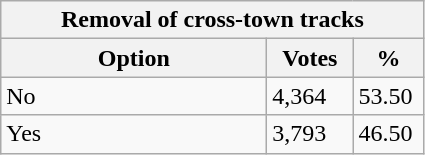<table class="wikitable">
<tr>
<th colspan="3">Removal of cross-town tracks</th>
</tr>
<tr>
<th style="width: 170px">Option</th>
<th style="width: 50px">Votes</th>
<th style="width: 40px">%</th>
</tr>
<tr>
<td>No</td>
<td>4,364</td>
<td>53.50</td>
</tr>
<tr>
<td>Yes</td>
<td>3,793</td>
<td>46.50</td>
</tr>
</table>
